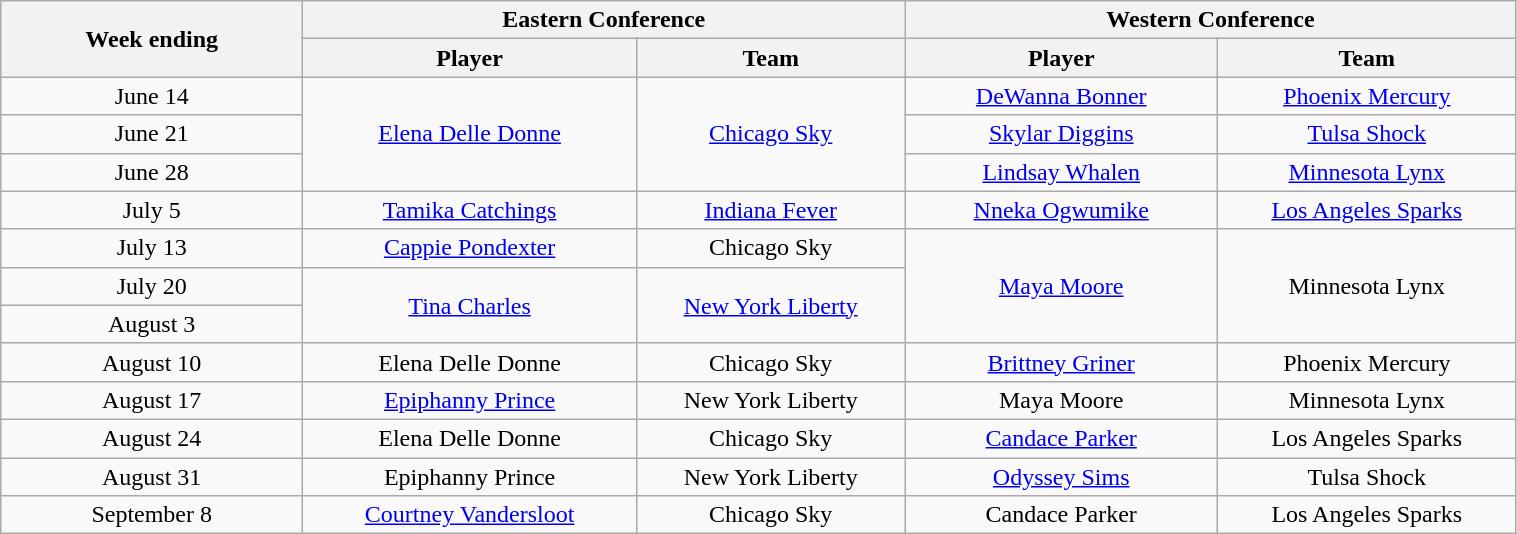<table class="wikitable" style="width: 80%; text-align:center;">
<tr>
<th rowspan=2 width=60>Week ending</th>
<th colspan=2 width=120>Eastern Conference</th>
<th colspan="2" width="120">Western Conference</th>
</tr>
<tr>
<th width=60>Player</th>
<th width=60>Team</th>
<th width="60">Player</th>
<th width=60>Team</th>
</tr>
<tr>
<td>June 14</td>
<td rowspan="3"><a href='#'>Elena Delle Donne</a> </td>
<td rowspan=3><a href='#'>Chicago Sky</a></td>
<td><a href='#'>DeWanna Bonner</a></td>
<td><a href='#'>Phoenix Mercury</a></td>
</tr>
<tr>
<td>June 21</td>
<td><a href='#'>Skylar Diggins</a></td>
<td><a href='#'>Tulsa Shock</a></td>
</tr>
<tr>
<td>June 28</td>
<td><a href='#'>Lindsay Whalen</a></td>
<td><a href='#'>Minnesota Lynx</a></td>
</tr>
<tr>
<td>July 5</td>
<td><a href='#'>Tamika Catchings</a></td>
<td><a href='#'>Indiana Fever</a></td>
<td><a href='#'>Nneka Ogwumike</a></td>
<td><a href='#'>Los Angeles Sparks</a></td>
</tr>
<tr>
<td>July 13</td>
<td><a href='#'>Cappie Pondexter</a></td>
<td>Chicago Sky</td>
<td rowspan="3"><a href='#'>Maya Moore</a> </td>
<td rowspan="3">Minnesota Lynx</td>
</tr>
<tr>
<td>July 20</td>
<td rowspan="2"><a href='#'>Tina Charles</a> </td>
<td rowspan=2><a href='#'>New York Liberty</a></td>
</tr>
<tr>
<td>August 3</td>
</tr>
<tr>
<td>August 10</td>
<td>Elena Delle Donne </td>
<td>Chicago Sky</td>
<td><a href='#'>Brittney Griner</a></td>
<td>Phoenix Mercury</td>
</tr>
<tr>
<td>August 17</td>
<td><a href='#'>Epiphanny Prince</a></td>
<td>New York Liberty</td>
<td>Maya Moore </td>
<td>Minnesota Lynx</td>
</tr>
<tr>
<td>August 24</td>
<td>Elena Delle Donne </td>
<td>Chicago Sky</td>
<td><a href='#'>Candace Parker</a></td>
<td>Los Angeles Sparks</td>
</tr>
<tr>
<td>August 31</td>
<td>Epiphanny Prince </td>
<td>New York Liberty</td>
<td><a href='#'>Odyssey Sims</a></td>
<td>Tulsa Shock</td>
</tr>
<tr>
<td>September 8</td>
<td><a href='#'>Courtney Vandersloot</a></td>
<td>Chicago Sky</td>
<td>Candace Parker </td>
<td>Los Angeles Sparks</td>
</tr>
</table>
